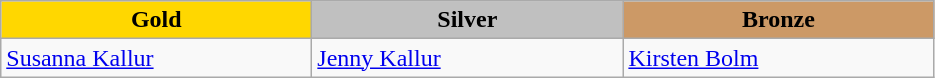<table class="wikitable" style="text-align:left">
<tr align="center">
<td width=200 bgcolor=gold><strong>Gold</strong></td>
<td width=200 bgcolor=silver><strong>Silver</strong></td>
<td width=200 bgcolor=CC9966><strong>Bronze</strong></td>
</tr>
<tr>
<td><a href='#'>Susanna Kallur</a><br><em></em></td>
<td><a href='#'>Jenny Kallur</a><br><em></em></td>
<td><a href='#'>Kirsten Bolm</a><br><em></em></td>
</tr>
</table>
